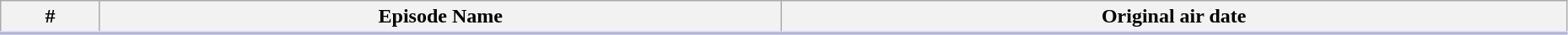<table class="wikitable" width="98%" style="background:#FFF;">
<tr style="border-bottom:3px solid #CCF">
<th>#</th>
<th>Episode Name</th>
<th>Original air date</th>
</tr>
<tr>
</tr>
</table>
